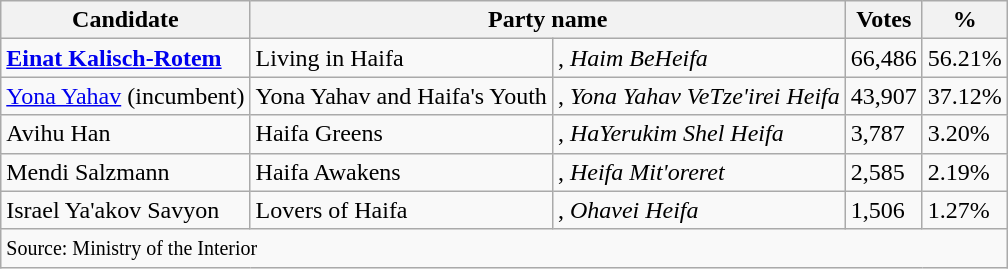<table class="wikitable sortable">
<tr>
<th>Candidate</th>
<th colspan="2">Party name</th>
<th>Votes</th>
<th>%</th>
</tr>
<tr>
<td><strong><a href='#'>Einat Kalisch-Rotem</a></strong></td>
<td>Living in Haifa</td>
<td>, <em>Haim BeHeifa</em></td>
<td>66,486</td>
<td>56.21%</td>
</tr>
<tr>
<td><a href='#'>Yona Yahav</a> (incumbent)</td>
<td>Yona Yahav and Haifa's Youth</td>
<td>, <em>Yona Yahav VeTze'irei Heifa</em></td>
<td>43,907</td>
<td>37.12%</td>
</tr>
<tr>
<td>Avihu Han</td>
<td>Haifa Greens</td>
<td>, <em>HaYerukim Shel Heifa</em></td>
<td>3,787</td>
<td>3.20%</td>
</tr>
<tr>
<td>Mendi Salzmann</td>
<td>Haifa Awakens</td>
<td>, <em>Heifa Mit'oreret</em></td>
<td>2,585</td>
<td>2.19%</td>
</tr>
<tr>
<td>Israel Ya'akov Savyon</td>
<td>Lovers of Haifa</td>
<td>, <em>Ohavei Heifa</em></td>
<td>1,506</td>
<td>1.27%</td>
</tr>
<tr class="sortbottom">
<td colspan="5"><small>Source: Ministry of the Interior</small></td>
</tr>
</table>
